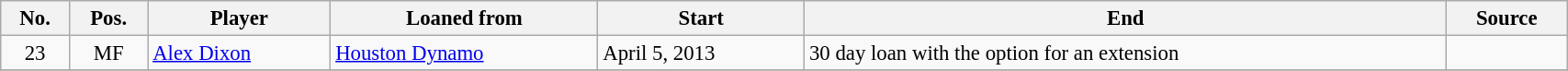<table class="wikitable sortable" style="width:90%; text-align:center; font-size:95%; text-align:left;">
<tr>
<th>No.</th>
<th>Pos.</th>
<th>Player</th>
<th>Loaned from</th>
<th>Start</th>
<th>End</th>
<th>Source</th>
</tr>
<tr>
<td align=center>23</td>
<td align=center>MF</td>
<td> <a href='#'>Alex Dixon</a></td>
<td> <a href='#'>Houston Dynamo</a></td>
<td>April 5, 2013</td>
<td>30 day loan with the option for an extension</td>
<td></td>
</tr>
<tr>
</tr>
</table>
